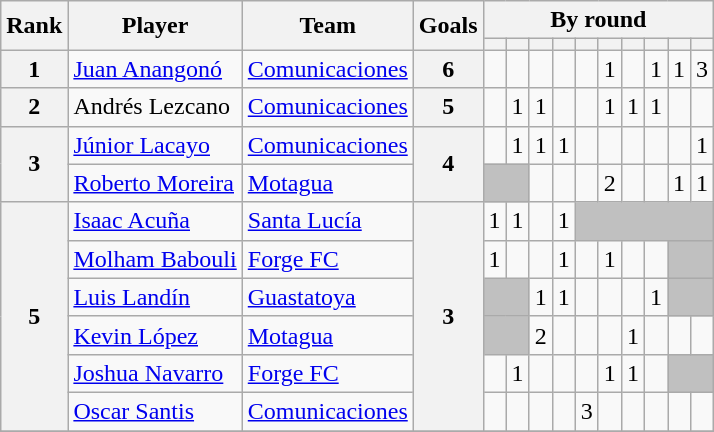<table class="wikitable" style="text-align:center">
<tr>
<th rowspan=2>Rank</th>
<th rowspan=2>Player</th>
<th rowspan=2>Team</th>
<th rowspan=2>Goals</th>
<th colspan=10>By round</th>
</tr>
<tr>
<th></th>
<th></th>
<th></th>
<th></th>
<th></th>
<th></th>
<th></th>
<th></th>
<th></th>
<th></th>
</tr>
<tr>
<th>1</th>
<td align="left"> <a href='#'>Juan Anangonó</a></td>
<td align="left"> <a href='#'>Comunicaciones</a></td>
<th>6</th>
<td></td>
<td></td>
<td></td>
<td></td>
<td></td>
<td>1</td>
<td></td>
<td>1</td>
<td>1</td>
<td>3</td>
</tr>
<tr>
<th>2</th>
<td align="left"> Andrés Lezcano</td>
<td align="left"> <a href='#'>Comunicaciones</a></td>
<th>5</th>
<td></td>
<td>1</td>
<td>1</td>
<td></td>
<td></td>
<td>1</td>
<td>1</td>
<td>1</td>
<td></td>
<td></td>
</tr>
<tr>
<th rowspan="2">3</th>
<td align="left"> <a href='#'>Júnior Lacayo</a></td>
<td align="left"> <a href='#'>Comunicaciones</a></td>
<th rowspan="2">4</th>
<td></td>
<td>1</td>
<td>1</td>
<td>1</td>
<td></td>
<td></td>
<td></td>
<td></td>
<td></td>
<td>1</td>
</tr>
<tr>
<td align="left"> <a href='#'>Roberto Moreira</a></td>
<td align="left"> <a href='#'>Motagua</a></td>
<td bgcolor="silver" colspan=2></td>
<td></td>
<td></td>
<td></td>
<td>2</td>
<td></td>
<td></td>
<td>1</td>
<td>1</td>
</tr>
<tr>
<th rowspan="6">5</th>
<td align="left"> <a href='#'>Isaac Acuña</a></td>
<td align="left"> <a href='#'>Santa Lucía</a></td>
<th rowspan="6">3</th>
<td>1</td>
<td>1</td>
<td></td>
<td>1</td>
<td bgcolor="silver" colspan=6></td>
</tr>
<tr>
<td align="left"> <a href='#'>Molham Babouli</a></td>
<td align="left"> <a href='#'>Forge FC</a></td>
<td>1</td>
<td></td>
<td></td>
<td>1</td>
<td></td>
<td>1</td>
<td></td>
<td></td>
<td bgcolor="silver" colspan=2></td>
</tr>
<tr>
<td align="left"> <a href='#'>Luis Landín</a></td>
<td align="left"> <a href='#'>Guastatoya</a></td>
<td bgcolor="silver" colspan=2></td>
<td>1</td>
<td>1</td>
<td></td>
<td></td>
<td></td>
<td>1</td>
<td bgcolor="silver" colspan=2></td>
</tr>
<tr>
<td align="left"> <a href='#'>Kevin López</a></td>
<td align="left"> <a href='#'>Motagua</a></td>
<td bgcolor="silver" colspan=2></td>
<td>2</td>
<td></td>
<td></td>
<td></td>
<td>1</td>
<td></td>
<td></td>
<td></td>
</tr>
<tr>
<td align="left"> <a href='#'>Joshua Navarro</a></td>
<td align="left"> <a href='#'>Forge FC</a></td>
<td></td>
<td>1</td>
<td></td>
<td></td>
<td></td>
<td>1</td>
<td>1</td>
<td></td>
<td bgcolor="silver" colspan=2></td>
</tr>
<tr>
<td align="left"> <a href='#'>Oscar Santis</a></td>
<td align="left"> <a href='#'>Comunicaciones</a></td>
<td></td>
<td></td>
<td></td>
<td></td>
<td>3</td>
<td></td>
<td></td>
<td></td>
<td></td>
<td></td>
</tr>
<tr>
</tr>
</table>
